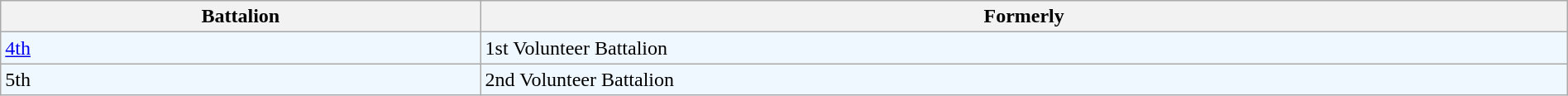<table class="wikitable" style="width:100%;">
<tr>
<th>Battalion</th>
<th>Formerly</th>
</tr>
<tr style="background:#f0f8ff;">
<td><a href='#'>4th</a></td>
<td>1st Volunteer Battalion</td>
</tr>
<tr style="background:#f0f8ff;">
<td>5th</td>
<td>2nd Volunteer Battalion</td>
</tr>
</table>
